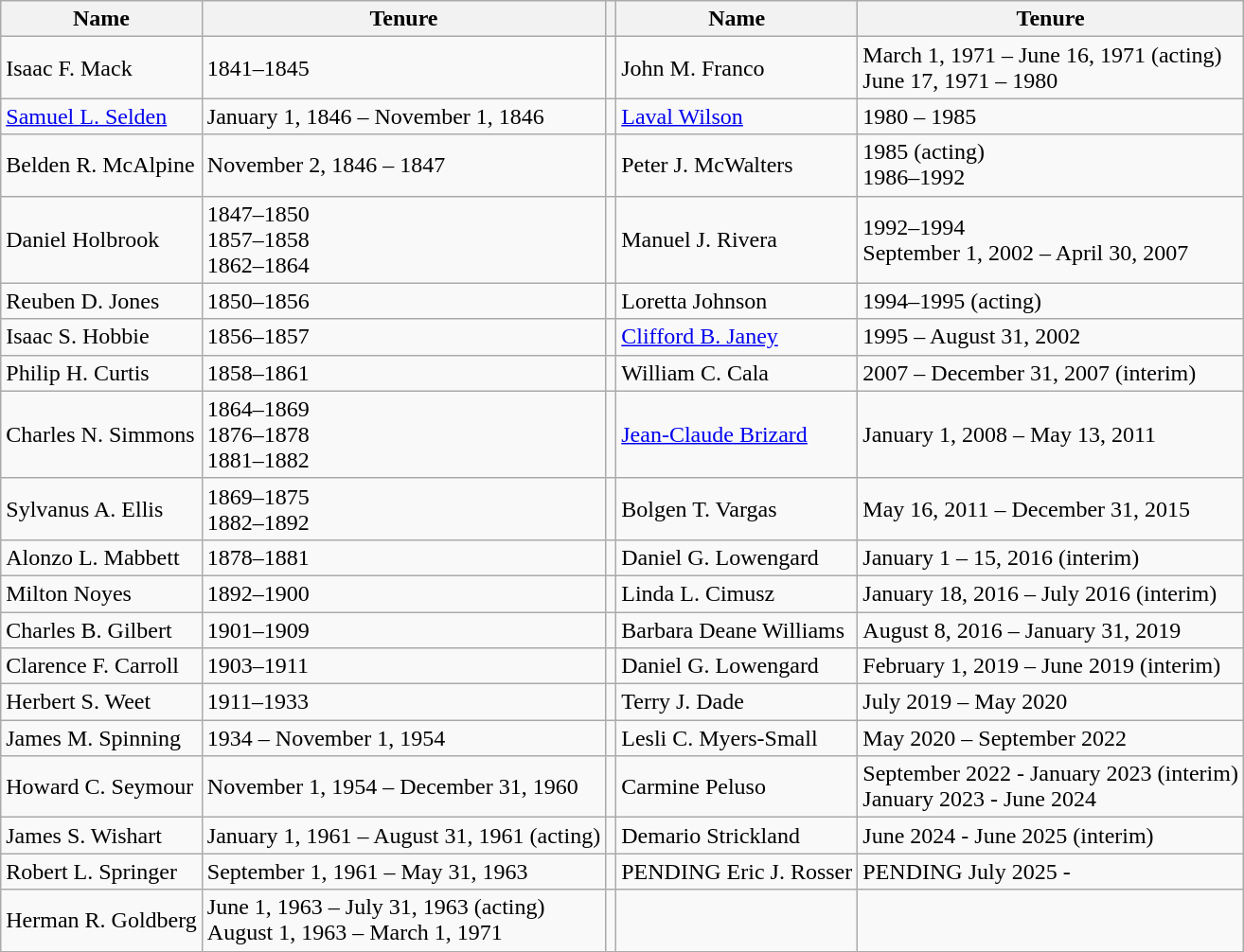<table class="wikitable collapsible">
<tr>
<th>Name</th>
<th>Tenure</th>
<th></th>
<th>Name</th>
<th>Tenure</th>
</tr>
<tr>
<td>Isaac F. Mack</td>
<td>1841–1845</td>
<td></td>
<td>John M. Franco</td>
<td>March 1, 1971 – June 16, 1971 (acting)<br>June 17, 1971 – 1980</td>
</tr>
<tr>
<td><a href='#'>Samuel L. Selden</a></td>
<td>January 1, 1846 – November 1, 1846</td>
<td></td>
<td><a href='#'>Laval Wilson</a></td>
<td>1980 – 1985</td>
</tr>
<tr>
<td>Belden R. McAlpine</td>
<td>November 2, 1846 – 1847</td>
<td></td>
<td>Peter J. McWalters</td>
<td>1985 (acting)<br>1986–1992</td>
</tr>
<tr>
<td>Daniel Holbrook</td>
<td>1847–1850<br>1857–1858<br>1862–1864</td>
<td></td>
<td>Manuel J. Rivera</td>
<td>1992–1994<br>September 1, 2002 – April 30, 2007</td>
</tr>
<tr>
<td>Reuben D. Jones</td>
<td>1850–1856</td>
<td></td>
<td>Loretta Johnson</td>
<td>1994–1995 (acting)</td>
</tr>
<tr>
<td>Isaac S. Hobbie</td>
<td>1856–1857</td>
<td></td>
<td><a href='#'>Clifford B. Janey</a></td>
<td>1995 – August 31, 2002</td>
</tr>
<tr>
<td>Philip H. Curtis</td>
<td>1858–1861</td>
<td></td>
<td>William C. Cala</td>
<td>2007 – December 31, 2007 (interim)</td>
</tr>
<tr>
<td>Charles N. Simmons</td>
<td>1864–1869<br>1876–1878<br>1881–1882</td>
<td></td>
<td><a href='#'>Jean-Claude Brizard</a></td>
<td>January 1, 2008 – May 13, 2011</td>
</tr>
<tr>
<td>Sylvanus A. Ellis</td>
<td>1869–1875<br>1882–1892</td>
<td></td>
<td>Bolgen T. Vargas</td>
<td>May 16, 2011 – December 31, 2015 </td>
</tr>
<tr>
<td>Alonzo L. Mabbett</td>
<td>1878–1881</td>
<td></td>
<td>Daniel G. Lowengard</td>
<td>January 1 – 15, 2016 (interim)</td>
</tr>
<tr>
<td>Milton Noyes</td>
<td>1892–1900</td>
<td></td>
<td>Linda L. Cimusz</td>
<td>January 18, 2016 – July 2016 (interim)</td>
</tr>
<tr>
<td>Charles B. Gilbert</td>
<td>1901–1909</td>
<td></td>
<td>Barbara Deane Williams</td>
<td>August 8, 2016 – January 31, 2019</td>
</tr>
<tr>
<td>Clarence F. Carroll</td>
<td>1903–1911</td>
<td></td>
<td>Daniel G. Lowengard</td>
<td>February 1, 2019 – June 2019 (interim)</td>
</tr>
<tr>
<td>Herbert S. Weet</td>
<td>1911–1933</td>
<td></td>
<td>Terry J. Dade</td>
<td>July 2019 – May 2020</td>
</tr>
<tr>
<td>James M. Spinning</td>
<td>1934 – November 1, 1954</td>
<td></td>
<td>Lesli C. Myers-Small</td>
<td>May 2020 – September 2022</td>
</tr>
<tr>
<td>Howard C. Seymour</td>
<td>November 1, 1954 – December 31, 1960</td>
<td></td>
<td>Carmine Peluso</td>
<td>September 2022 - January 2023 (interim)<br>January 2023 - June 2024</td>
</tr>
<tr>
<td>James S. Wishart</td>
<td>January 1, 1961 – August 31, 1961 (acting)</td>
<td></td>
<td>Demario Strickland</td>
<td>June 2024 - June 2025 (interim)</td>
</tr>
<tr>
<td>Robert L. Springer</td>
<td>September 1, 1961 – May 31, 1963</td>
<td></td>
<td>PENDING Eric J. Rosser</td>
<td>PENDING July 2025 -</td>
</tr>
<tr>
<td>Herman R. Goldberg</td>
<td>June 1, 1963 – July 31, 1963 (acting)<br>August 1, 1963 – March 1, 1971</td>
<td></td>
<td></td>
</tr>
</table>
